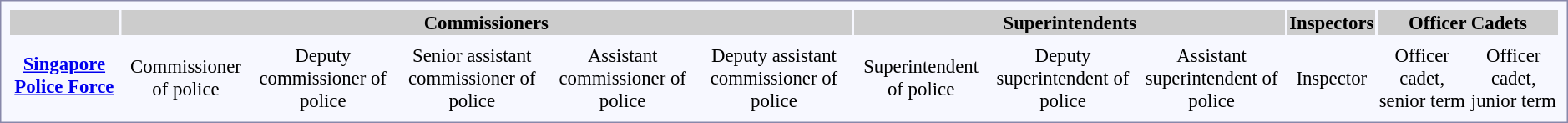<table style="border:1px solid #8888aa; background-color:#f7f8ff; padding:5px; font-size:95%; margin: 0px 12px 12px 0px;">
<tr style="background-color:#CCCCCC;">
<th></th>
<th colspan=5>Commissioners</th>
<th colspan=3>Superintendents</th>
<th colspan=1>Inspectors</th>
<th colspan=2>Officer Cadets</th>
</tr>
<tr style="text-align:center;">
<td rowspan=2> <strong><a href='#'>Singapore Police Force</a></strong></td>
<td></td>
<td></td>
<td></td>
<td></td>
<td></td>
<td></td>
<td></td>
<td></td>
<td></td>
<td></td>
<td></td>
</tr>
<tr style="text-align:center;">
<td>Commissioner of police</td>
<td>Deputy commissioner of police</td>
<td>Senior assistant commissioner of police</td>
<td>Assistant commissioner of police</td>
<td>Deputy assistant commissioner of police</td>
<td>Superintendent of police</td>
<td>Deputy superintendent of police</td>
<td>Assistant superintendent of police</td>
<td>Inspector</td>
<td>Officer cadet, senior term</td>
<td>Officer cadet, junior term</td>
</tr>
</table>
